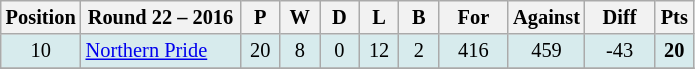<table class="wikitable" style="text-align:center; font-size:85%;">
<tr>
<th width=40 abbr="Position">Position</th>
<th width=100>Round 22 – 2016</th>
<th width=20 abbr="Played">P</th>
<th width=20 abbr="Won">W</th>
<th width=20 abbr="Drawn">D</th>
<th width=20 abbr="Lost">L</th>
<th width=20 abbr="Bye">B</th>
<th width=40 abbr="Points for">For</th>
<th width=40 abbr="Points against">Against</th>
<th width=40 abbr="Points difference">Diff</th>
<th width=20 abbr="Points">Pts</th>
</tr>
<tr style="background: #d7ebed;">
<td>10</td>
<td style="text-align:left;"> <a href='#'>Northern Pride</a></td>
<td>20</td>
<td>8</td>
<td>0</td>
<td>12</td>
<td>2</td>
<td>416</td>
<td>459</td>
<td>-43</td>
<td><strong>20</strong></td>
</tr>
<tr>
</tr>
</table>
